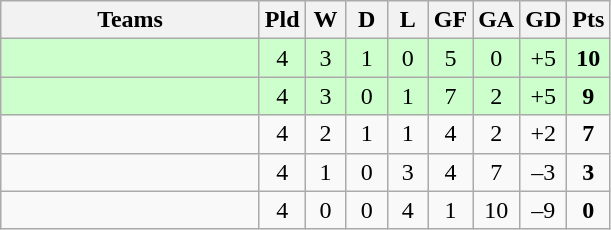<table class="wikitable" style="text-align: center;">
<tr>
<th width=165>Teams</th>
<th width=20>Pld</th>
<th width=20>W</th>
<th width=20>D</th>
<th width=20>L</th>
<th width=20>GF</th>
<th width=20>GA</th>
<th width=20>GD</th>
<th width=20>Pts</th>
</tr>
<tr align=center style="background:#ccffcc;">
<td style="text-align:left;"></td>
<td>4</td>
<td>3</td>
<td>1</td>
<td>0</td>
<td>5</td>
<td>0</td>
<td>+5</td>
<td><strong>10</strong></td>
</tr>
<tr align=center style="background:#ccffcc;">
<td style="text-align:left;"></td>
<td>4</td>
<td>3</td>
<td>0</td>
<td>1</td>
<td>7</td>
<td>2</td>
<td>+5</td>
<td><strong>9</strong></td>
</tr>
<tr align=center>
<td style="text-align:left;"></td>
<td>4</td>
<td>2</td>
<td>1</td>
<td>1</td>
<td>4</td>
<td>2</td>
<td>+2</td>
<td><strong>7</strong></td>
</tr>
<tr align=center>
<td style="text-align:left;"></td>
<td>4</td>
<td>1</td>
<td>0</td>
<td>3</td>
<td>4</td>
<td>7</td>
<td>–3</td>
<td><strong>3</strong></td>
</tr>
<tr align=center>
<td style="text-align:left;"></td>
<td>4</td>
<td>0</td>
<td>0</td>
<td>4</td>
<td>1</td>
<td>10</td>
<td>–9</td>
<td><strong>0</strong></td>
</tr>
</table>
